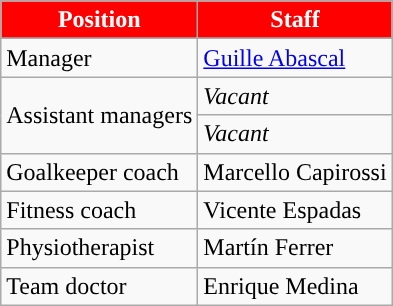<table class="wikitable">
<tr>
<th style=background-color:red;color:#FFFFFF>Position</th>
<th style=background-color:red;color:#FFFFFF>Staff</th>
</tr>
<tr>
</tr>
<tr>
<td>Manager</td>
<td> <a href='#'>Guille Abascal</a></td>
</tr>
<tr>
<td rowspan="2">Assistant managers</td>
<td><em>Vacant</em></td>
</tr>
<tr>
<td><em>Vacant</em></td>
</tr>
<tr>
<td>Goalkeeper coach</td>
<td> Marcello Capirossi</td>
</tr>
<tr>
<td>Fitness coach</td>
<td> Vicente Espadas</td>
</tr>
<tr>
<td>Physiotherapist</td>
<td> Martín Ferrer</td>
</tr>
<tr>
<td>Team doctor</td>
<td> Enrique Medina</td>
</tr>
</table>
